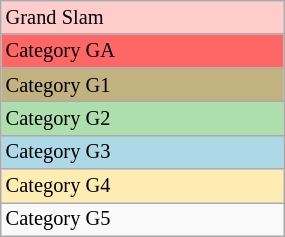<table class="wikitable" style="font-size:85%;" width=15%>
<tr bgcolor=#ffcccc>
<td>Grand Slam</td>
</tr>
<tr bgcolor=#FF6666>
<td>Category GA</td>
</tr>
<tr bgcolor=#C2B280>
<td>Category G1</td>
</tr>
<tr bgcolor="#ADDFAD">
<td>Category G2</td>
</tr>
<tr bgcolor="lightblue">
<td>Category G3</td>
</tr>
<tr bgcolor=#ffecb2>
<td>Category G4</td>
</tr>
<tr>
<td>Category G5</td>
</tr>
</table>
